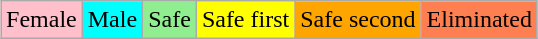<table class="wikitable" style="margin:1em auto; text-align:center;">
<tr>
<td style="background:pink;">Female</td>
<td style="background:cyan;">Male</td>
<td style="background:lightgreen;" padding-left: 1em;">Safe</td>
<td style="background:yellow;" padding-left: 1em;">Safe first</td>
<td style="background:orange;" padding-left: 1em;">Safe second</td>
<td style="background:coral;" padding-left: 1em;">Eliminated</td>
</tr>
</table>
